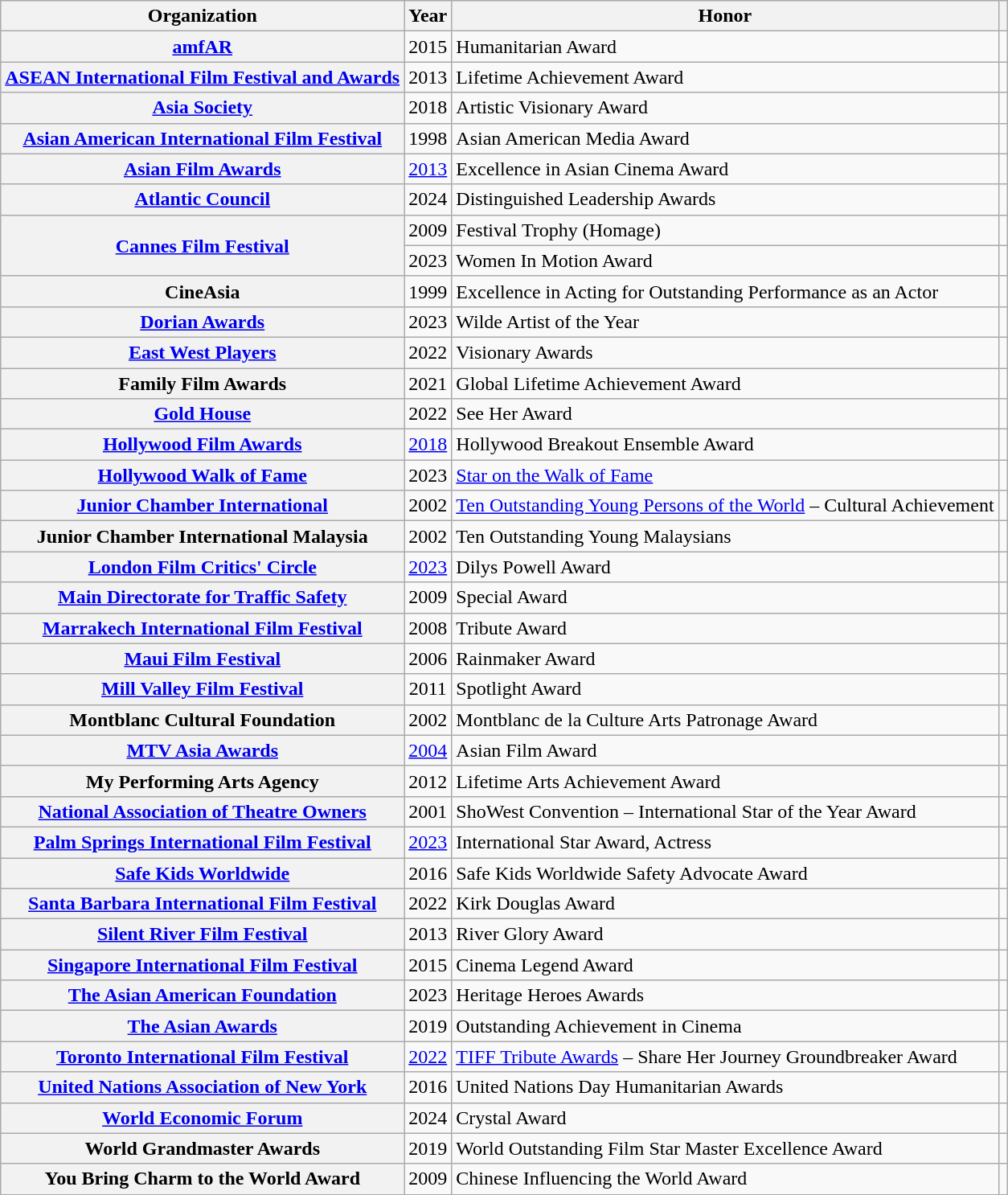<table class="wikitable plainrowheaders sortable" style="margin-right: 0;">
<tr>
<th scope="col">Organization</th>
<th scope="col">Year</th>
<th scope="col">Honor</th>
<th scope="col" class="unsortable"></th>
</tr>
<tr>
<th scope="row"><a href='#'>amfAR</a></th>
<td style="text-align:center;">2015</td>
<td>Humanitarian Award</td>
<td style="text-align:center;"></td>
</tr>
<tr>
<th scope="row"><a href='#'>ASEAN International Film Festival and Awards</a></th>
<td style="text-align:center;">2013</td>
<td>Lifetime Achievement Award</td>
<td style="text-align:center;"></td>
</tr>
<tr>
<th scope="row"><a href='#'>Asia Society</a></th>
<td style="text-align:center;">2018</td>
<td>Artistic Visionary Award</td>
<td style="text-align:center;"></td>
</tr>
<tr>
<th scope="row"><a href='#'>Asian American International Film Festival</a></th>
<td style="text-align:center;">1998</td>
<td>Asian American Media Award</td>
<td style="text-align:center;"></td>
</tr>
<tr>
<th scope="row"><a href='#'>Asian Film Awards</a></th>
<td style="text-align:center;"><a href='#'>2013</a></td>
<td>Excellence in Asian Cinema Award</td>
<td style="text-align:center;"></td>
</tr>
<tr>
<th scope="row"><a href='#'>Atlantic Council</a></th>
<td style="text-align:center;">2024</td>
<td>Distinguished Leadership Awards</td>
<td style="text-align:center;"></td>
</tr>
<tr>
<th scope="row" rowspan="2"><a href='#'>Cannes Film Festival</a></th>
<td style="text-align:center;">2009</td>
<td>Festival Trophy (Homage)</td>
<td style="text-align:center;"></td>
</tr>
<tr>
<td style="text-align:center;">2023</td>
<td>Women In Motion Award</td>
<td style="text-align:center;"></td>
</tr>
<tr>
<th scope="row">CineAsia</th>
<td style="text-align:center;">1999</td>
<td>Excellence  in Acting for Outstanding Performance as an Actor</td>
<td style="text-align:center;"></td>
</tr>
<tr>
<th scope="row"><a href='#'>Dorian Awards</a></th>
<td style="text-align:center;">2023</td>
<td>Wilde Artist of the Year</td>
<td style="text-align:center;"></td>
</tr>
<tr>
<th scope="row"><a href='#'>East West Players</a></th>
<td style="text-align:center;">2022</td>
<td>Visionary Awards</td>
<td style="text-align:center;"></td>
</tr>
<tr>
<th scope="row">Family Film Awards</th>
<td style="text-align:center;">2021</td>
<td>Global Lifetime Achievement Award</td>
<td style="text-align:center;"></td>
</tr>
<tr>
<th scope="row"><a href='#'>Gold House</a></th>
<td style="text-align:center;">2022</td>
<td>See Her Award</td>
<td style="text-align:center;"></td>
</tr>
<tr>
<th scope="row"><a href='#'>Hollywood Film Awards</a></th>
<td style="text-align:center;"><a href='#'>2018</a></td>
<td>Hollywood Breakout Ensemble Award</td>
<td style="text-align:center;"></td>
</tr>
<tr>
<th scope="row"><a href='#'>Hollywood Walk of Fame</a></th>
<td style="text-align:center;">2023</td>
<td><a href='#'>Star on the Walk of Fame</a></td>
<td style="text-align:center;"></td>
</tr>
<tr>
<th scope="row"><a href='#'>Junior Chamber International</a></th>
<td style="text-align:center;">2002</td>
<td><a href='#'>Ten Outstanding Young Persons of the World</a> – Cultural Achievement</td>
<td style="text-align:center;"></td>
</tr>
<tr>
<th scope="row">Junior Chamber International Malaysia</th>
<td style="text-align:center;">2002</td>
<td>Ten Outstanding Young Malaysians</td>
<td style="text-align:center;"></td>
</tr>
<tr>
<th scope="row"><a href='#'>London Film Critics' Circle</a></th>
<td style="text-align:center;"><a href='#'>2023</a></td>
<td>Dilys Powell Award</td>
<td style="text-align:center;"></td>
</tr>
<tr>
<th scope="row"><a href='#'>Main Directorate for Traffic Safety</a></th>
<td style="text-align:center;">2009</td>
<td>Special Award</td>
<td style="text-align:center;"></td>
</tr>
<tr>
<th scope="row"><a href='#'>Marrakech International Film Festival</a></th>
<td style="text-align:center;">2008</td>
<td>Tribute Award</td>
<td style="text-align:center;"></td>
</tr>
<tr>
<th scope="row"><a href='#'>Maui Film Festival</a></th>
<td style="text-align:center;">2006</td>
<td>Rainmaker Award</td>
<td style="text-align:center;"></td>
</tr>
<tr>
<th scope="row"><a href='#'>Mill Valley Film Festival</a></th>
<td style="text-align:center;">2011</td>
<td>Spotlight Award</td>
<td style="text-align:center;"></td>
</tr>
<tr>
<th scope="row">Montblanc Cultural Foundation</th>
<td style="text-align:center;">2002</td>
<td>Montblanc de la Culture Arts Patronage Award</td>
<td style="text-align:center;"></td>
</tr>
<tr>
<th scope="row"><a href='#'>MTV Asia Awards</a></th>
<td style="text-align:center;"><a href='#'>2004</a></td>
<td>Asian Film Award</td>
<td style="text-align:center;"></td>
</tr>
<tr>
<th scope="row">My Performing Arts Agency</th>
<td style="text-align:center;">2012</td>
<td>Lifetime Arts Achievement Award</td>
<td style="text-align:center;"></td>
</tr>
<tr>
<th scope="row"><a href='#'>National Association of Theatre Owners</a></th>
<td style="text-align:center;">2001</td>
<td>ShoWest Convention – International Star of the Year Award</td>
<td style="text-align:center;"></td>
</tr>
<tr>
<th scope="row"><a href='#'>Palm Springs International Film Festival</a></th>
<td style="text-align:center;"><a href='#'>2023</a></td>
<td>International Star Award, Actress</td>
<td style="text-align:center;"></td>
</tr>
<tr>
<th scope="row"><a href='#'>Safe Kids Worldwide</a></th>
<td style="text-align:center;">2016</td>
<td>Safe Kids Worldwide Safety Advocate Award</td>
<td style="text-align:center;"></td>
</tr>
<tr>
<th scope="row"><a href='#'>Santa Barbara International Film Festival</a></th>
<td style="text-align:center;">2022</td>
<td>Kirk Douglas Award</td>
<td style="text-align:center;"></td>
</tr>
<tr>
<th scope="row"><a href='#'>Silent River Film Festival</a></th>
<td style="text-align:center;">2013</td>
<td>River Glory Award</td>
<td style="text-align:center;"></td>
</tr>
<tr>
<th scope="row"><a href='#'>Singapore International Film Festival</a></th>
<td style="text-align:center;">2015</td>
<td>Cinema Legend Award</td>
<td style="text-align:center;"></td>
</tr>
<tr>
<th scope="row"><a href='#'>The Asian American Foundation</a></th>
<td style="text-align:center;">2023</td>
<td>Heritage Heroes Awards</td>
<td style="text-align:center;"></td>
</tr>
<tr>
<th scope="row"><a href='#'>The Asian Awards</a></th>
<td style="text-align:center;">2019</td>
<td>Outstanding Achievement in Cinema</td>
<td style="text-align:center;"></td>
</tr>
<tr>
<th scope="row"><a href='#'>Toronto International Film Festival</a></th>
<td style="text-align:center;"><a href='#'>2022</a></td>
<td><a href='#'>TIFF Tribute Awards</a> – Share Her Journey Groundbreaker Award</td>
<td style="text-align:center;"></td>
</tr>
<tr>
<th scope="row"><a href='#'>United Nations Association of New York</a></th>
<td style="text-align:center;">2016</td>
<td>United Nations Day Humanitarian Awards</td>
<td style="text-align:center;"></td>
</tr>
<tr>
<th scope="row"><a href='#'>World Economic Forum</a></th>
<td style="text-align:center;">2024</td>
<td>Crystal Award</td>
<td style="text-align:center;"></td>
</tr>
<tr>
<th scope="row">World Grandmaster Awards</th>
<td style="text-align:center;">2019</td>
<td>World Outstanding Film Star Master Excellence Award</td>
<td style="text-align:center;"></td>
</tr>
<tr>
<th scope="row">You Bring Charm to the World Award</th>
<td style="text-align:center;">2009</td>
<td>Chinese Influencing the World Award</td>
<td style="text-align:center;"></td>
</tr>
<tr>
</tr>
</table>
